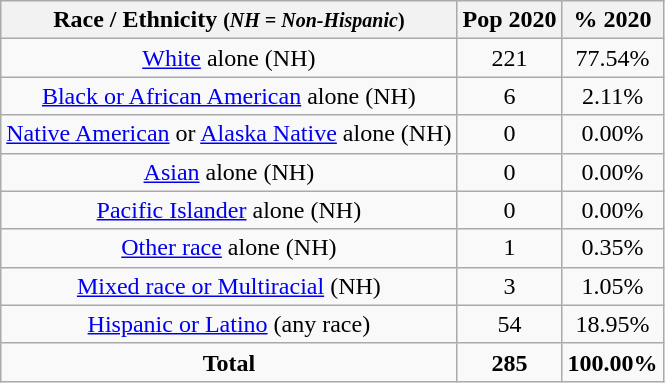<table class="wikitable" style="text-align:center;">
<tr>
<th>Race / Ethnicity <small>(<em>NH = Non-Hispanic</em>)</small></th>
<th>Pop 2020</th>
<th>% 2020</th>
</tr>
<tr>
<td><a href='#'>White</a> alone (NH)</td>
<td>221</td>
<td>77.54%</td>
</tr>
<tr>
<td><a href='#'>Black or African American</a> alone (NH)</td>
<td>6</td>
<td>2.11%</td>
</tr>
<tr>
<td><a href='#'>Native American</a> or <a href='#'>Alaska Native</a> alone (NH)</td>
<td>0</td>
<td>0.00%</td>
</tr>
<tr>
<td><a href='#'>Asian</a> alone (NH)</td>
<td>0</td>
<td>0.00%</td>
</tr>
<tr>
<td><a href='#'>Pacific Islander</a> alone (NH)</td>
<td>0</td>
<td>0.00%</td>
</tr>
<tr>
<td><a href='#'>Other race</a> alone (NH)</td>
<td>1</td>
<td>0.35%</td>
</tr>
<tr>
<td><a href='#'>Mixed race or Multiracial</a> (NH)</td>
<td>3</td>
<td>1.05%</td>
</tr>
<tr>
<td><a href='#'>Hispanic or Latino</a> (any race)</td>
<td>54</td>
<td>18.95%</td>
</tr>
<tr>
<td><strong>Total</strong></td>
<td><strong>285</strong></td>
<td><strong>100.00%</strong></td>
</tr>
</table>
